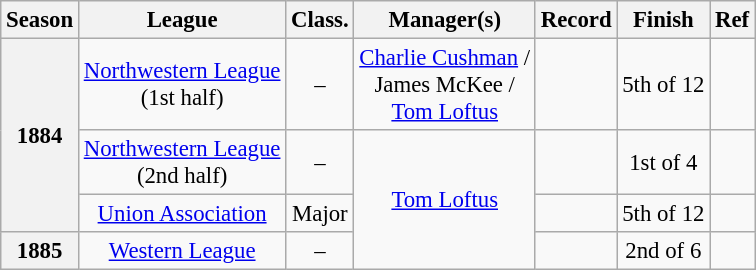<table class="wikitable" style="text-align:center; font-size: 95%;">
<tr>
<th>Season</th>
<th>League</th>
<th>Class.</th>
<th>Manager(s)</th>
<th>Record</th>
<th>Finish</th>
<th>Ref</th>
</tr>
<tr>
<th rowspan=3>1884</th>
<td><a href='#'>Northwestern League</a><br>(1st half)</td>
<td>–</td>
<td><a href='#'>Charlie Cushman</a> /<br>James McKee /<br><a href='#'>Tom Loftus</a></td>
<td></td>
<td>5th of 12</td>
<td></td>
</tr>
<tr>
<td><a href='#'>Northwestern League</a><br>(2nd half)</td>
<td>–</td>
<td rowspan=3><a href='#'>Tom Loftus</a></td>
<td></td>
<td>1st of 4</td>
<td></td>
</tr>
<tr>
<td><a href='#'>Union Association</a></td>
<td>Major</td>
<td></td>
<td>5th of 12</td>
<td></td>
</tr>
<tr>
<th>1885</th>
<td><a href='#'>Western League</a></td>
<td>–</td>
<td></td>
<td>2nd of 6</td>
<td></td>
</tr>
</table>
